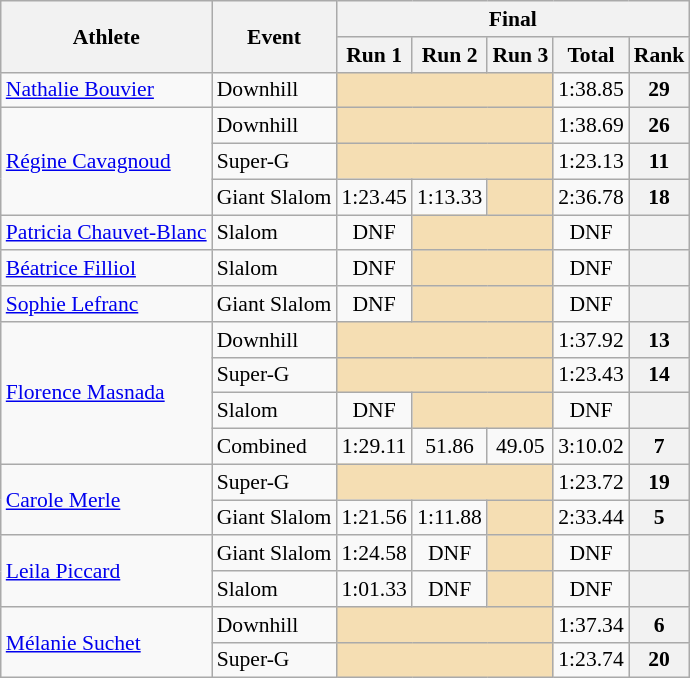<table class="wikitable" style="font-size:90%">
<tr>
<th rowspan="2">Athlete</th>
<th rowspan="2">Event</th>
<th colspan="5">Final</th>
</tr>
<tr>
<th>Run 1</th>
<th>Run 2</th>
<th>Run 3</th>
<th>Total</th>
<th>Rank</th>
</tr>
<tr>
<td><a href='#'>Nathalie Bouvier</a></td>
<td>Downhill</td>
<td colspan=3 bgcolor="wheat"></td>
<td align="center">1:38.85</td>
<th align="center">29</th>
</tr>
<tr>
<td rowspan=3><a href='#'>Régine Cavagnoud</a></td>
<td>Downhill</td>
<td colspan=3 bgcolor="wheat"></td>
<td align="center">1:38.69</td>
<th align="center">26</th>
</tr>
<tr>
<td>Super-G</td>
<td colspan=3 bgcolor="wheat"></td>
<td align="center">1:23.13</td>
<th align="center">11</th>
</tr>
<tr>
<td>Giant Slalom</td>
<td align="center">1:23.45</td>
<td align="center">1:13.33</td>
<td bgcolor="wheat"></td>
<td align="center">2:36.78</td>
<th align="center">18</th>
</tr>
<tr>
<td><a href='#'>Patricia Chauvet-Blanc</a></td>
<td>Slalom</td>
<td align="center">DNF</td>
<td colspan=2 bgcolor="wheat"></td>
<td align="center">DNF</td>
<th align="center"></th>
</tr>
<tr>
<td><a href='#'>Béatrice Filliol</a></td>
<td>Slalom</td>
<td align="center">DNF</td>
<td colspan=2 bgcolor="wheat"></td>
<td align="center">DNF</td>
<th align="center"></th>
</tr>
<tr>
<td><a href='#'>Sophie Lefranc</a></td>
<td>Giant Slalom</td>
<td align="center">DNF</td>
<td colspan=2 bgcolor="wheat"></td>
<td align="center">DNF</td>
<th align="center"></th>
</tr>
<tr>
<td rowspan=4><a href='#'>Florence Masnada</a></td>
<td>Downhill</td>
<td colspan=3 bgcolor="wheat"></td>
<td align="center">1:37.92</td>
<th align="center">13</th>
</tr>
<tr>
<td>Super-G</td>
<td colspan=3 bgcolor="wheat"></td>
<td align="center">1:23.43</td>
<th align="center">14</th>
</tr>
<tr>
<td>Slalom</td>
<td align="center">DNF</td>
<td colspan=2 bgcolor="wheat"></td>
<td align="center">DNF</td>
<th align="center"></th>
</tr>
<tr>
<td>Combined</td>
<td align="center">1:29.11</td>
<td align="center">51.86</td>
<td align="center">49.05</td>
<td align="center">3:10.02</td>
<th align="center">7</th>
</tr>
<tr>
<td rowspan=2><a href='#'>Carole Merle</a></td>
<td>Super-G</td>
<td colspan=3 bgcolor="wheat"></td>
<td align="center">1:23.72</td>
<th align="center">19</th>
</tr>
<tr>
<td>Giant Slalom</td>
<td align="center">1:21.56</td>
<td align="center">1:11.88</td>
<td bgcolor="wheat"></td>
<td align="center">2:33.44</td>
<th align="center">5</th>
</tr>
<tr>
<td rowspan=2><a href='#'>Leila Piccard</a></td>
<td>Giant Slalom</td>
<td align="center">1:24.58</td>
<td align="center">DNF</td>
<td bgcolor="wheat"></td>
<td align="center">DNF</td>
<th align="center"></th>
</tr>
<tr>
<td>Slalom</td>
<td align="center">1:01.33</td>
<td align="center">DNF</td>
<td bgcolor="wheat"></td>
<td align="center">DNF</td>
<th align="center"></th>
</tr>
<tr>
<td rowspan=2><a href='#'>Mélanie Suchet</a></td>
<td>Downhill</td>
<td colspan=3 bgcolor="wheat"></td>
<td align="center">1:37.34</td>
<th align="center">6</th>
</tr>
<tr>
<td>Super-G</td>
<td colspan=3 bgcolor="wheat"></td>
<td align="center">1:23.74</td>
<th align="center">20</th>
</tr>
</table>
